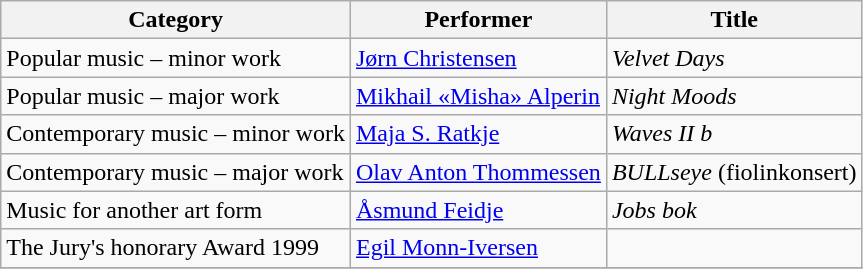<table class="wikitable">
<tr>
<th>Category</th>
<th>Performer</th>
<th>Title</th>
</tr>
<tr -->
<td>Popular music – minor work</td>
<td><a href='#'>Jørn Christensen</a></td>
<td><em>Velvet Days</em></td>
</tr>
<tr -->
<td>Popular music – major work</td>
<td><a href='#'>Mikhail «Misha» Alperin</a></td>
<td><em>Night Moods</em></td>
</tr>
<tr -->
<td>Contemporary music – minor work</td>
<td><a href='#'>Maja S. Ratkje</a></td>
<td><em>Waves II b</em></td>
</tr>
<tr -->
<td>Contemporary music – major work</td>
<td><a href='#'>Olav Anton Thommessen</a></td>
<td><em>BULLseye</em> (fiolinkonsert)</td>
</tr>
<tr -->
<td>Music for another art form</td>
<td><a href='#'>Åsmund Feidje</a></td>
<td><em>Jobs bok</em></td>
</tr>
<tr -->
<td>The Jury's honorary Award 1999</td>
<td><a href='#'>Egil Monn-Iversen</a></td>
<td></td>
</tr>
<tr -->
</tr>
</table>
